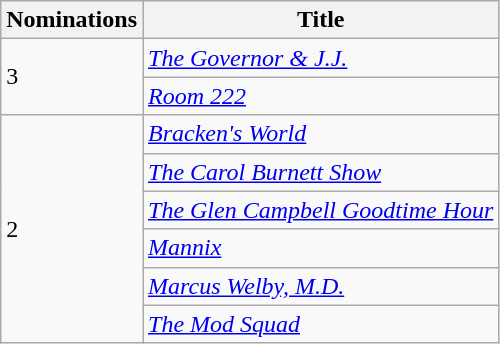<table class="wikitable">
<tr>
<th>Nominations</th>
<th>Title</th>
</tr>
<tr>
<td rowspan="2">3</td>
<td><em><a href='#'>The Governor & J.J.</a></em></td>
</tr>
<tr>
<td><em><a href='#'>Room 222</a></em></td>
</tr>
<tr>
<td rowspan="6">2</td>
<td><em><a href='#'>Bracken's World</a></em></td>
</tr>
<tr>
<td><em><a href='#'>The Carol Burnett Show</a></em></td>
</tr>
<tr>
<td><em><a href='#'>The Glen Campbell Goodtime Hour</a></em></td>
</tr>
<tr>
<td><em><a href='#'>Mannix</a></em></td>
</tr>
<tr>
<td><em><a href='#'>Marcus Welby, M.D.</a></em></td>
</tr>
<tr>
<td><em><a href='#'>The Mod Squad</a></em></td>
</tr>
</table>
